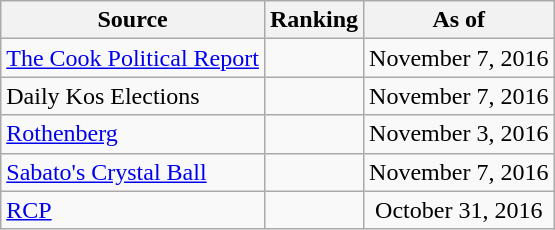<table class="wikitable" style="text-align:center">
<tr>
<th>Source</th>
<th>Ranking</th>
<th>As of</th>
</tr>
<tr>
<td align=left><a href='#'>The Cook Political Report</a></td>
<td></td>
<td>November 7, 2016</td>
</tr>
<tr>
<td align=left>Daily Kos Elections</td>
<td></td>
<td>November 7, 2016</td>
</tr>
<tr>
<td align=left><a href='#'>Rothenberg</a></td>
<td></td>
<td>November 3, 2016</td>
</tr>
<tr>
<td align=left><a href='#'>Sabato's Crystal Ball</a></td>
<td></td>
<td>November 7, 2016</td>
</tr>
<tr>
<td align="left"><a href='#'>RCP</a></td>
<td></td>
<td>October 31, 2016</td>
</tr>
</table>
